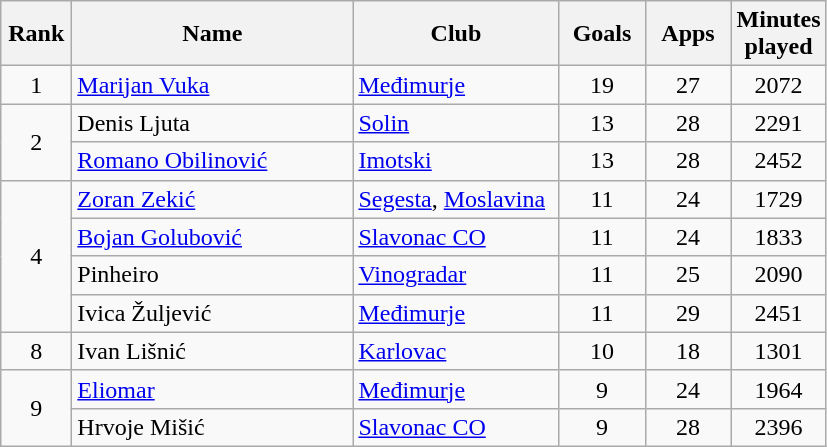<table class="wikitable" style="text-align: center;">
<tr>
<th width=40>Rank</th>
<th width=180>Name</th>
<th width=130>Club</th>
<th width=50>Goals</th>
<th width=50>Apps</th>
<th width=50>Minutes played</th>
</tr>
<tr>
<td rowspan=1>1</td>
<td align="left"> <a href='#'>Marijan Vuka</a></td>
<td align="left"><a href='#'>Međimurje</a></td>
<td>19</td>
<td>27</td>
<td>2072</td>
</tr>
<tr>
<td rowspan=2>2</td>
<td align="left"> Denis Ljuta</td>
<td align="left"><a href='#'>Solin</a></td>
<td>13</td>
<td>28</td>
<td>2291</td>
</tr>
<tr>
<td align="left"> <a href='#'>Romano Obilinović</a></td>
<td align="left"><a href='#'>Imotski</a></td>
<td>13</td>
<td>28</td>
<td>2452</td>
</tr>
<tr>
<td rowspan=4>4</td>
<td align="left"> <a href='#'>Zoran Zekić</a></td>
<td align="left"><a href='#'>Segesta</a>, <a href='#'>Moslavina</a></td>
<td>11</td>
<td>24</td>
<td>1729</td>
</tr>
<tr>
<td align="left"> <a href='#'>Bojan Golubović</a></td>
<td align="left"><a href='#'>Slavonac CO</a></td>
<td>11</td>
<td>24</td>
<td>1833</td>
</tr>
<tr>
<td align="left"> Pinheiro</td>
<td align="left"><a href='#'>Vinogradar</a></td>
<td>11</td>
<td>25</td>
<td>2090</td>
</tr>
<tr>
<td align="left"> Ivica Žuljević</td>
<td align="left"><a href='#'>Međimurje</a></td>
<td>11</td>
<td>29</td>
<td>2451</td>
</tr>
<tr>
<td rowspan=1>8</td>
<td align="left"> Ivan Lišnić</td>
<td align="left"><a href='#'>Karlovac</a></td>
<td>10</td>
<td>18</td>
<td>1301</td>
</tr>
<tr>
<td rowspan=2>9</td>
<td align="left"> <a href='#'>Eliomar</a></td>
<td align="left"><a href='#'>Međimurje</a></td>
<td>9</td>
<td>24</td>
<td>1964</td>
</tr>
<tr>
<td align="left"> Hrvoje Mišić</td>
<td align="left"><a href='#'>Slavonac CO</a></td>
<td>9</td>
<td>28</td>
<td>2396</td>
</tr>
</table>
